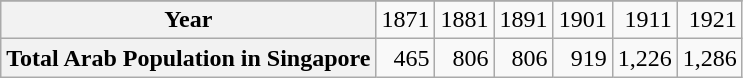<table class="wikitable">
<tr ->
</tr>
<tr ->
<th>Year</th>
<td align=right>1871</td>
<td align=right>1881</td>
<td align=right>1891</td>
<td align=right>1901</td>
<td align=right>1911</td>
<td align=right>1921</td>
</tr>
<tr ->
<th>Total Arab Population in Singapore</th>
<td align=right>465</td>
<td align=right>806</td>
<td align=right>806</td>
<td align=right>919</td>
<td align=right>1,226</td>
<td align=right>1,286</td>
</tr>
</table>
